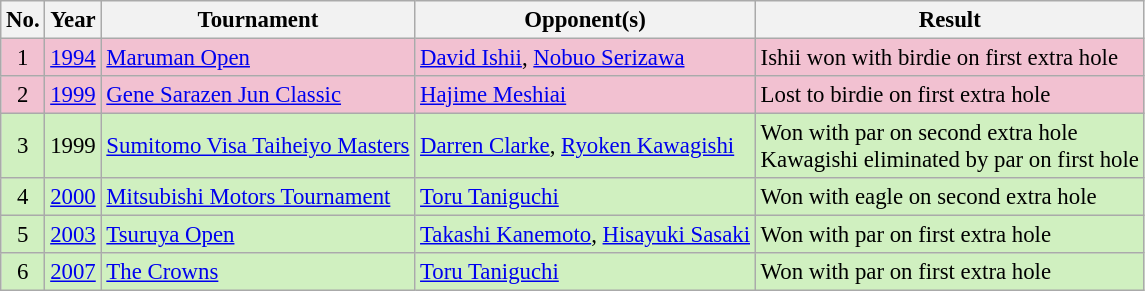<table class="wikitable" style="font-size:95%;">
<tr>
<th>No.</th>
<th>Year</th>
<th>Tournament</th>
<th>Opponent(s)</th>
<th>Result</th>
</tr>
<tr style="background:#F2C1D1;">
<td align=center>1</td>
<td><a href='#'>1994</a></td>
<td><a href='#'>Maruman Open</a></td>
<td> <a href='#'>David Ishii</a>,  <a href='#'>Nobuo Serizawa</a></td>
<td>Ishii won with birdie on first extra hole</td>
</tr>
<tr style="background:#F2C1D1;">
<td align=center>2</td>
<td><a href='#'>1999</a></td>
<td><a href='#'>Gene Sarazen Jun Classic</a></td>
<td> <a href='#'>Hajime Meshiai</a></td>
<td>Lost to birdie on first extra hole</td>
</tr>
<tr style="background:#D0F0C0;">
<td align=center>3</td>
<td>1999</td>
<td><a href='#'>Sumitomo Visa Taiheiyo Masters</a></td>
<td> <a href='#'>Darren Clarke</a>,  <a href='#'>Ryoken Kawagishi</a></td>
<td>Won with par on second extra hole<br>Kawagishi eliminated by par on first hole</td>
</tr>
<tr style="background:#D0F0C0;">
<td align=center>4</td>
<td><a href='#'>2000</a></td>
<td><a href='#'>Mitsubishi Motors Tournament</a></td>
<td> <a href='#'>Toru Taniguchi</a></td>
<td>Won with eagle on second extra hole</td>
</tr>
<tr style="background:#D0F0C0;">
<td align=center>5</td>
<td><a href='#'>2003</a></td>
<td><a href='#'>Tsuruya Open</a></td>
<td> <a href='#'>Takashi Kanemoto</a>,  <a href='#'>Hisayuki Sasaki</a></td>
<td>Won with par on first extra hole</td>
</tr>
<tr style="background:#D0F0C0;">
<td align=center>6</td>
<td><a href='#'>2007</a></td>
<td><a href='#'>The Crowns</a></td>
<td> <a href='#'>Toru Taniguchi</a></td>
<td>Won with par on first extra hole</td>
</tr>
</table>
